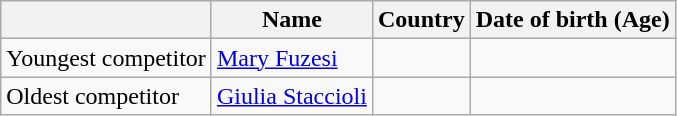<table class="wikitable">
<tr>
<th></th>
<th>Name</th>
<th>Country</th>
<th>Date of birth (Age)</th>
</tr>
<tr>
<td>Youngest competitor</td>
<td><a href='#'>Mary Fuzesi</a></td>
<td></td>
<td></td>
</tr>
<tr>
<td>Oldest competitor</td>
<td><a href='#'>Giulia Staccioli</a></td>
<td></td>
<td></td>
</tr>
</table>
